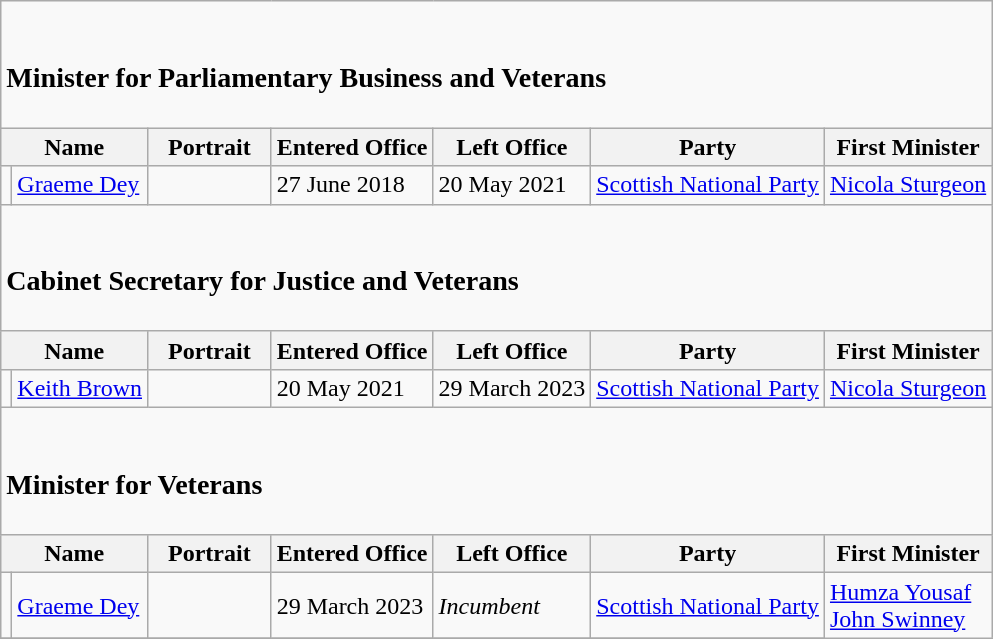<table class="wikitable" style="margin: 0 0 0 1em; background: #f9f9f9; border: 1px #aaaaaa solid; border-collapse: collapse; ">
<tr>
<td colspan="7"><br><h3>Minister for Parliamentary Business and Veterans</h3></td>
</tr>
<tr>
<th colspan="2">Name</th>
<th width="75">Portrait</th>
<th>Entered Office</th>
<th>Left Office</th>
<th>Party</th>
<th>First Minister</th>
</tr>
<tr>
<td></td>
<td><a href='#'>Graeme Dey</a></td>
<td></td>
<td>27 June 2018</td>
<td>20 May 2021</td>
<td><a href='#'>Scottish National Party</a></td>
<td><a href='#'>Nicola Sturgeon</a></td>
</tr>
<tr>
<td colspan="7"><br><h3>Cabinet Secretary for Justice and Veterans</h3></td>
</tr>
<tr>
<th colspan="2">Name</th>
<th width="75">Portrait</th>
<th>Entered Office</th>
<th>Left Office</th>
<th>Party</th>
<th>First Minister</th>
</tr>
<tr>
<td></td>
<td><a href='#'>Keith Brown</a></td>
<td></td>
<td>20 May 2021</td>
<td>29 March 2023</td>
<td><a href='#'>Scottish National Party</a></td>
<td><a href='#'>Nicola Sturgeon</a></td>
</tr>
<tr>
<td colspan="7"><br><h3>Minister for Veterans</h3></td>
</tr>
<tr>
<th colspan="2">Name</th>
<th width="75">Portrait</th>
<th>Entered Office</th>
<th>Left Office</th>
<th>Party</th>
<th>First Minister</th>
</tr>
<tr>
<td></td>
<td><a href='#'>Graeme Dey</a></td>
<td></td>
<td>29 March 2023</td>
<td><em>Incumbent</em></td>
<td><a href='#'>Scottish National Party</a></td>
<td rowspan="2"><a href='#'>Humza Yousaf</a><br><a href='#'>John Swinney</a></td>
</tr>
<tr>
</tr>
</table>
